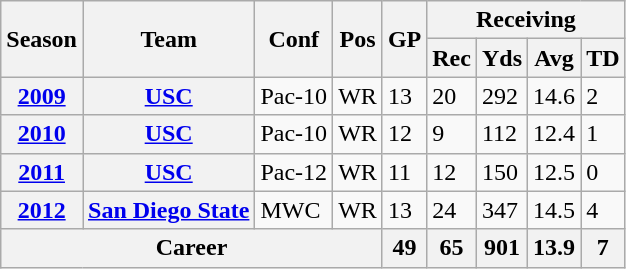<table class="wikitable">
<tr>
<th rowspan="2">Season</th>
<th rowspan="2">Team</th>
<th rowspan="2">Conf</th>
<th rowspan="2">Pos</th>
<th rowspan="2">GP</th>
<th colspan="4">Receiving</th>
</tr>
<tr>
<th>Rec</th>
<th>Yds</th>
<th>Avg</th>
<th>TD</th>
</tr>
<tr>
<th><a href='#'>2009</a></th>
<th><a href='#'>USC</a></th>
<td>Pac-10</td>
<td>WR</td>
<td>13</td>
<td>20</td>
<td>292</td>
<td>14.6</td>
<td>2</td>
</tr>
<tr>
<th><a href='#'>2010</a></th>
<th><a href='#'>USC</a></th>
<td>Pac-10</td>
<td>WR</td>
<td>12</td>
<td>9</td>
<td>112</td>
<td>12.4</td>
<td>1</td>
</tr>
<tr>
<th><a href='#'>2011</a></th>
<th><a href='#'>USC</a></th>
<td>Pac-12</td>
<td>WR</td>
<td>11</td>
<td>12</td>
<td>150</td>
<td>12.5</td>
<td>0</td>
</tr>
<tr>
<th><a href='#'>2012</a></th>
<th><a href='#'>San Diego State</a></th>
<td>MWC</td>
<td>WR</td>
<td>13</td>
<td>24</td>
<td>347</td>
<td>14.5</td>
<td>4</td>
</tr>
<tr>
<th colspan="4">Career</th>
<th>49</th>
<th>65</th>
<th>901</th>
<th>13.9</th>
<th>7</th>
</tr>
</table>
